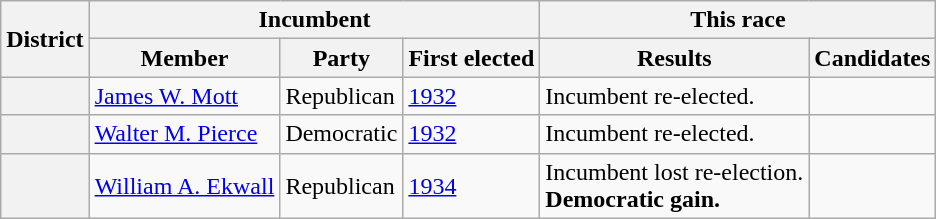<table class=wikitable>
<tr>
<th rowspan=2>District</th>
<th colspan=3>Incumbent</th>
<th colspan=2>This race</th>
</tr>
<tr>
<th>Member</th>
<th>Party</th>
<th>First elected</th>
<th>Results</th>
<th>Candidates</th>
</tr>
<tr>
<th></th>
<td><a href='#'>James W. Mott</a></td>
<td>Republican</td>
<td><a href='#'>1932</a></td>
<td>Incumbent re-elected.</td>
<td nowrap></td>
</tr>
<tr>
<th></th>
<td><a href='#'>Walter M. Pierce</a></td>
<td>Democratic</td>
<td><a href='#'>1932</a></td>
<td>Incumbent re-elected.</td>
<td nowrap></td>
</tr>
<tr>
<th></th>
<td><a href='#'>William A. Ekwall</a></td>
<td>Republican</td>
<td><a href='#'>1934</a></td>
<td>Incumbent lost re-election.<br><strong>Democratic gain.</strong></td>
<td nowrap></td>
</tr>
</table>
